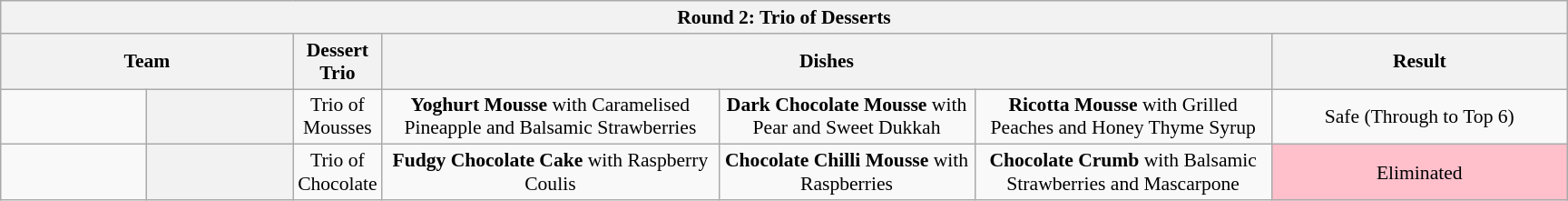<table class="wikitable plainrowheaders" style="margin:1em auto; text-align:center; font-size:90%; width:80em;">
<tr>
<th colspan="7" >Round 2: Trio of Desserts</th>
</tr>
<tr>
<th style="width:20%;" colspan="2">Team</th>
<th>Dessert Trio</th>
<th colspan="3"; style="width:60%;">Dishes</th>
<th style="width:20%;">Result</th>
</tr>
<tr>
<td></td>
<th></th>
<td>Trio of Mousses</td>
<td><strong>Yoghurt Mousse</strong> with Caramelised Pineapple and Balsamic Strawberries</td>
<td><strong>Dark Chocolate Mousse</strong> with Pear and Sweet Dukkah</td>
<td><strong>Ricotta Mousse</strong> with Grilled Peaches and Honey Thyme Syrup</td>
<td>Safe (Through to Top 6)</td>
</tr>
<tr>
<td></td>
<th></th>
<td>Trio of Chocolate</td>
<td><strong>Fudgy Chocolate Cake</strong> with Raspberry Coulis</td>
<td><strong>Chocolate Chilli Mousse</strong> with Raspberries</td>
<td><strong>Chocolate Crumb</strong> with Balsamic Strawberries and Mascarpone</td>
<td bgcolor="pink">Eliminated</td>
</tr>
</table>
